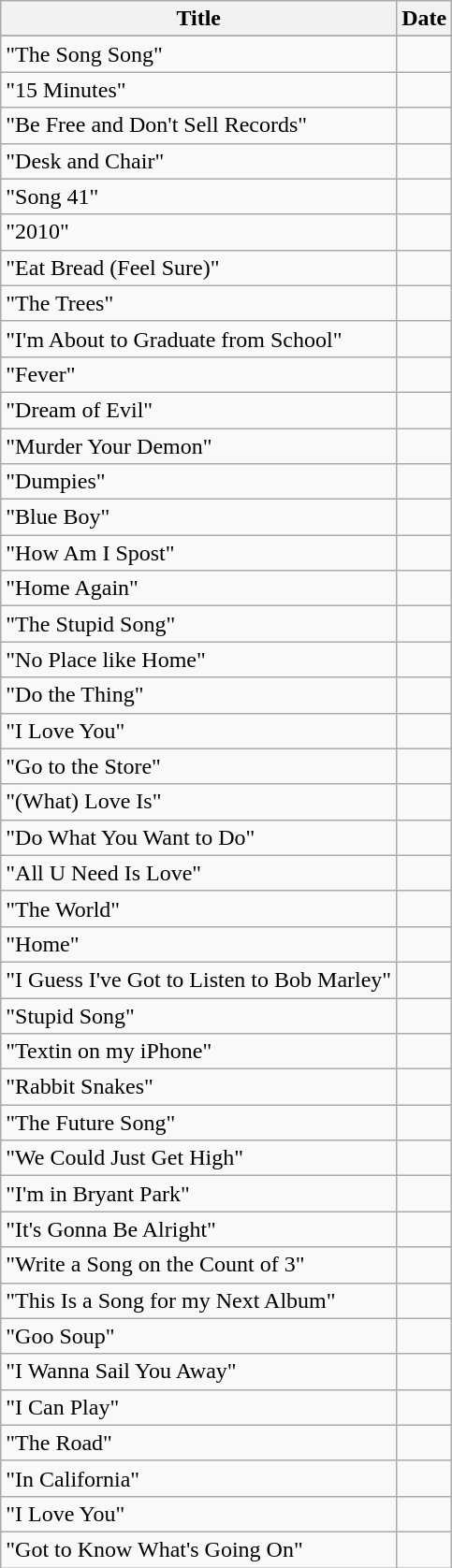<table class="wikitable sortable mw-collapsible autocollapse">
<tr>
<th>Title</th>
<th>Date</th>
</tr>
<tr>
</tr>
<tr>
<td>"The Song Song"</td>
<td></td>
</tr>
<tr>
<td>"15 Minutes"</td>
<td></td>
</tr>
<tr>
<td>"Be Free and Don't Sell Records"</td>
<td></td>
</tr>
<tr>
<td>"Desk and Chair"</td>
<td></td>
</tr>
<tr>
<td>"Song 41"</td>
<td></td>
</tr>
<tr>
<td>"2010"</td>
<td></td>
</tr>
<tr>
<td>"Eat Bread (Feel Sure)"</td>
<td></td>
</tr>
<tr>
<td>"The Trees"</td>
<td></td>
</tr>
<tr>
<td>"I'm About to Graduate from School"</td>
<td></td>
</tr>
<tr>
<td>"Fever"</td>
<td></td>
</tr>
<tr>
<td>"Dream of Evil"</td>
<td></td>
</tr>
<tr>
<td>"Murder Your Demon"</td>
<td></td>
</tr>
<tr>
<td>"Dumpies"</td>
<td></td>
</tr>
<tr>
<td>"Blue Boy"</td>
<td></td>
</tr>
<tr>
<td>"How Am I Spost"</td>
<td></td>
</tr>
<tr>
<td>"Home Again"</td>
<td></td>
</tr>
<tr>
<td>"The Stupid Song"</td>
<td></td>
</tr>
<tr>
<td>"No Place like Home"</td>
<td></td>
</tr>
<tr>
<td>"Do the Thing"</td>
<td></td>
</tr>
<tr>
<td>"I Love You"</td>
<td></td>
</tr>
<tr>
<td>"Go to the Store"</td>
<td></td>
</tr>
<tr>
<td>"(What) Love Is"</td>
<td></td>
</tr>
<tr>
<td>"Do What You Want to Do"</td>
<td></td>
</tr>
<tr>
<td>"All U Need Is Love"</td>
<td></td>
</tr>
<tr>
<td>"The World"</td>
<td></td>
</tr>
<tr>
<td>"Home"</td>
<td></td>
</tr>
<tr>
<td>"I Guess I've Got to Listen to Bob Marley"</td>
<td></td>
</tr>
<tr>
<td>"Stupid Song"</td>
<td></td>
</tr>
<tr>
<td>"Textin on my iPhone"</td>
<td></td>
</tr>
<tr>
<td>"Rabbit Snakes"</td>
<td></td>
</tr>
<tr>
<td>"The Future Song"</td>
<td></td>
</tr>
<tr>
<td>"We Could Just Get High"</td>
<td></td>
</tr>
<tr>
<td>"I'm in Bryant Park"</td>
<td></td>
</tr>
<tr>
<td>"It's Gonna Be Alright"</td>
<td></td>
</tr>
<tr>
<td>"Write a Song on the Count of 3"</td>
<td></td>
</tr>
<tr>
<td>"This Is a Song for my Next Album"</td>
<td></td>
</tr>
<tr>
<td>"Goo Soup"</td>
<td></td>
</tr>
<tr>
<td>"I Wanna Sail You Away"</td>
<td></td>
</tr>
<tr>
<td>"I Can Play"</td>
<td></td>
</tr>
<tr>
<td>"The Road"</td>
<td></td>
</tr>
<tr>
<td>"In California"</td>
<td></td>
</tr>
<tr>
<td>"I Love You"</td>
<td></td>
</tr>
<tr>
<td>"Got to Know What's Going On"</td>
<td></td>
</tr>
</table>
